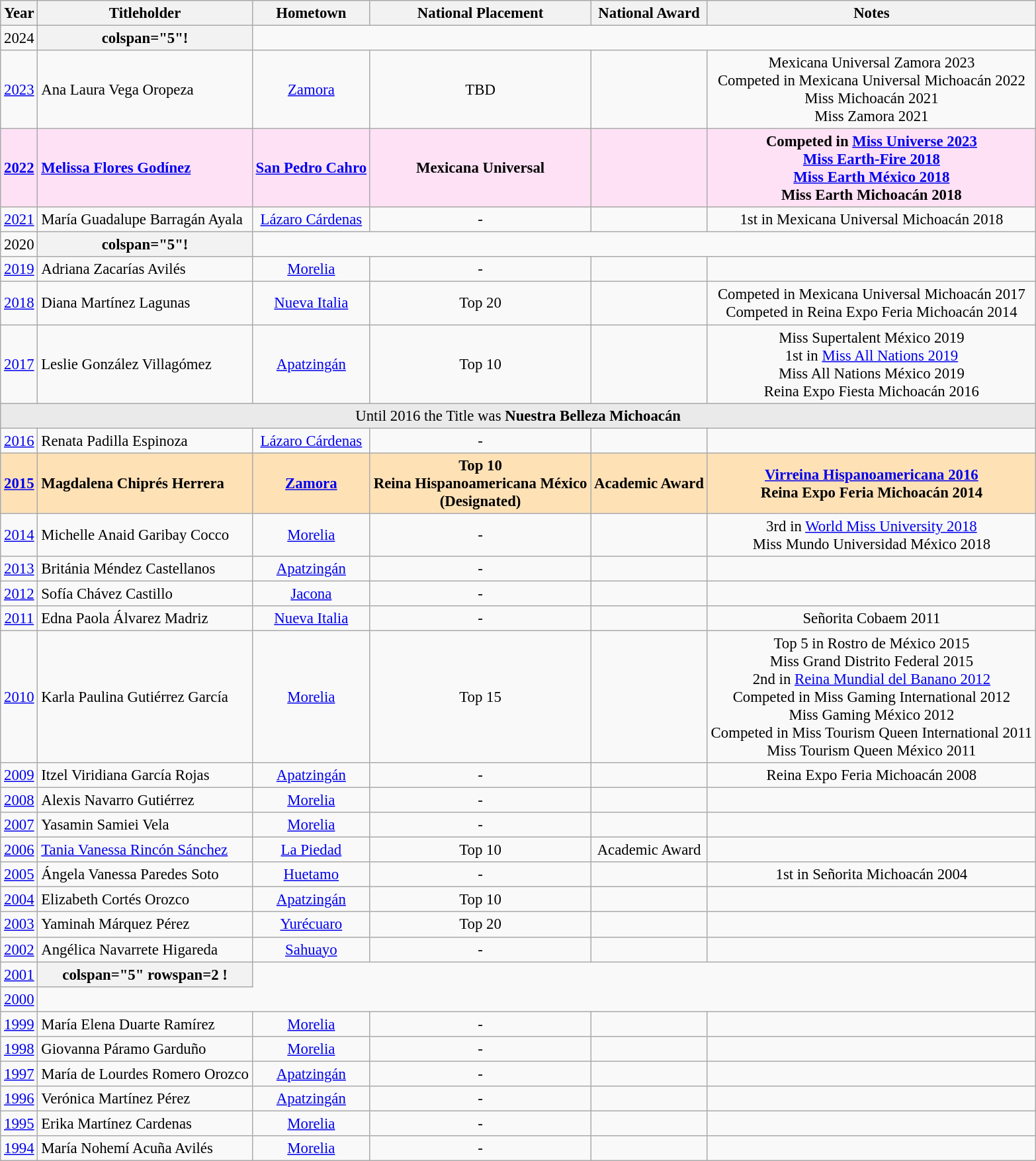<table class="wikitable sortable" style="font-size:95%;">
<tr>
<th>Year</th>
<th>Titleholder</th>
<th>Hometown</th>
<th>National Placement</th>
<th>National Award</th>
<th>Notes</th>
</tr>
<tr>
<td align="center">2024</td>
<th>colspan="5"!</th>
</tr>
<tr>
<td align="center"><a href='#'>2023</a></td>
<td>Ana Laura Vega Oropeza</td>
<td align="center"><a href='#'>Zamora</a></td>
<td align="center">TBD</td>
<td align="center"></td>
<td align="center">Mexicana Universal Zamora 2023<br>Competed in Mexicana Universal Michoacán 2022<br>Miss Michoacán 2021<br>Miss Zamora 2021</td>
</tr>
<tr bgcolor="#FFE1F5">
<td align="center"><strong><a href='#'>2022</a></strong></td>
<td><strong><a href='#'>Melissa Flores Godínez</a></strong></td>
<td align="center"><strong><a href='#'>San Pedro Cahro</a></strong></td>
<td align="center"><strong>Mexicana Universal</strong></td>
<td align="center"></td>
<td align="center"><strong>Competed in <a href='#'>Miss Universe 2023</a><br><a href='#'>Miss Earth-Fire 2018</a><br><a href='#'>Miss Earth México 2018</a><br>Miss Earth Michoacán 2018</strong></td>
</tr>
<tr>
<td align="center"><a href='#'>2021</a></td>
<td>María Guadalupe Barragán Ayala</td>
<td align="center"><a href='#'>Lázaro Cárdenas</a></td>
<td align="center">-</td>
<td align="center"></td>
<td align="center">1st in Mexicana Universal Michoacán 2018</td>
</tr>
<tr>
<td align="center">2020</td>
<th>colspan="5"!</th>
</tr>
<tr>
<td align="center"><a href='#'>2019</a></td>
<td>Adriana Zacarías Avilés</td>
<td align="center"><a href='#'>Morelia</a></td>
<td align="center">-</td>
<td align="center"></td>
<td align="center"></td>
</tr>
<tr>
<td align="center"><a href='#'>2018</a></td>
<td>Diana Martínez Lagunas</td>
<td align="center"><a href='#'>Nueva Italia</a></td>
<td align="center">Top 20</td>
<td align="center"></td>
<td align="center">Competed in Mexicana Universal Michoacán 2017<br>Competed in Reina Expo Feria Michoacán 2014</td>
</tr>
<tr>
<td align="center"><a href='#'>2017</a></td>
<td>Leslie González Villagómez</td>
<td align="center"><a href='#'>Apatzingán</a></td>
<td align="center">Top 10</td>
<td align="center"></td>
<td align="center">Miss Supertalent México 2019<br>1st in <a href='#'>Miss All Nations 2019</a><br>Miss All Nations México 2019<br>Reina Expo Fiesta Michoacán 2016</td>
</tr>
<tr>
<td colspan="6" bgcolor="#EAEAEA" style="text-align:center;">Until 2016 the Title was <strong>Nuestra Belleza Michoacán</strong></td>
</tr>
<tr>
<td align="center"><a href='#'>2016</a></td>
<td>Renata Padilla Espinoza</td>
<td align="center"><a href='#'>Lázaro Cárdenas</a></td>
<td align="center">-</td>
<td align="center"></td>
<td align="center"></td>
</tr>
<tr bgcolor="#FFE1B6">
<td align="center"><strong><a href='#'>2015</a></strong></td>
<td><strong>Magdalena Chiprés Herrera</strong></td>
<td align="center"><strong><a href='#'>Zamora</a></strong></td>
<td align="center"><strong>Top 10<br>Reina Hispanoamericana México<br>(Designated)</strong></td>
<td align="center"><strong>Academic Award</strong></td>
<td align="center"><strong><a href='#'>Virreina Hispanoamericana 2016</a><br>Reina Expo Feria Michoacán 2014</strong></td>
</tr>
<tr>
<td align="center"><a href='#'>2014</a></td>
<td>Michelle Anaid Garibay Cocco</td>
<td align="center"><a href='#'>Morelia</a></td>
<td align="center">-</td>
<td align="center"></td>
<td align="center">3rd in <a href='#'>World Miss University 2018</a><br>Miss Mundo Universidad México 2018</td>
</tr>
<tr>
<td align="center"><a href='#'>2013</a></td>
<td>Británia Méndez Castellanos</td>
<td align="center"><a href='#'>Apatzingán</a></td>
<td align="center">-</td>
<td align="center"></td>
<td align="center"></td>
</tr>
<tr>
<td align="center"><a href='#'>2012</a></td>
<td>Sofía Chávez Castillo</td>
<td align="center"><a href='#'>Jacona</a></td>
<td align="center">-</td>
<td align="center"></td>
<td align="center"></td>
</tr>
<tr>
<td align="center"><a href='#'>2011</a></td>
<td>Edna Paola Álvarez Madriz</td>
<td align="center"><a href='#'>Nueva Italia</a></td>
<td align="center">-</td>
<td align="center"></td>
<td align="center">Señorita Cobaem 2011</td>
</tr>
<tr>
<td align="center"><a href='#'>2010</a></td>
<td>Karla Paulina Gutiérrez García</td>
<td align="center"><a href='#'>Morelia</a></td>
<td align="center">Top 15</td>
<td align="center"></td>
<td align="center">Top 5 in Rostro de México 2015<br>Miss Grand Distrito Federal 2015<br>2nd in <a href='#'>Reina Mundial del Banano 2012</a><br>Competed in Miss Gaming International 2012<br>Miss Gaming México 2012<br>Competed in Miss Tourism Queen International 2011<br>Miss Tourism Queen México 2011</td>
</tr>
<tr>
<td align="center"><a href='#'>2009</a></td>
<td>Itzel Viridiana García Rojas</td>
<td align="center"><a href='#'>Apatzingán</a></td>
<td align="center">-</td>
<td align="center"></td>
<td align="center">Reina Expo Feria Michoacán 2008</td>
</tr>
<tr>
<td align="center"><a href='#'>2008</a></td>
<td>Alexis Navarro Gutiérrez</td>
<td align="center"><a href='#'>Morelia</a></td>
<td align="center">-</td>
<td align="center"></td>
<td align="center"></td>
</tr>
<tr>
<td align="center"><a href='#'>2007</a></td>
<td>Yasamin Samiei Vela</td>
<td align="center"><a href='#'>Morelia</a></td>
<td align="center">-</td>
<td align="center"></td>
<td align="center"></td>
</tr>
<tr>
<td align="center"><a href='#'>2006</a></td>
<td><a href='#'>Tania Vanessa Rincón Sánchez</a></td>
<td align="center"><a href='#'>La Piedad</a></td>
<td align="center">Top 10</td>
<td align="center">Academic Award</td>
<td align="center"></td>
</tr>
<tr>
<td align="center"><a href='#'>2005</a></td>
<td>Ángela Vanessa Paredes Soto</td>
<td align="center"><a href='#'>Huetamo</a></td>
<td align="center">-</td>
<td align="center"></td>
<td align="center">1st in Señorita Michoacán 2004</td>
</tr>
<tr>
<td align="center"><a href='#'>2004</a></td>
<td>Elizabeth Cortés Orozco</td>
<td align="center"><a href='#'>Apatzingán</a></td>
<td align="center">Top 10</td>
<td align="center"></td>
<td align="center"></td>
</tr>
<tr>
<td align="center"><a href='#'>2003</a></td>
<td>Yaminah Márquez Pérez</td>
<td align="center"><a href='#'>Yurécuaro</a></td>
<td align="center">Top 20</td>
<td align="center"></td>
<td align="center"></td>
</tr>
<tr>
<td align="center"><a href='#'>2002</a></td>
<td>Angélica Navarrete Higareda</td>
<td align="center"><a href='#'>Sahuayo</a></td>
<td align="center">-</td>
<td align="center"></td>
<td align="center"></td>
</tr>
<tr>
<td align="center"><a href='#'>2001</a></td>
<th>colspan="5" rowspan=2 !</th>
</tr>
<tr>
<td align="center"><a href='#'>2000</a></td>
</tr>
<tr>
<td align="center"><a href='#'>1999</a></td>
<td>María Elena Duarte Ramírez</td>
<td align="center"><a href='#'>Morelia</a></td>
<td align="center">-</td>
<td align="center"></td>
<td align="center"></td>
</tr>
<tr>
<td align="center"><a href='#'>1998</a></td>
<td>Giovanna Páramo Garduño</td>
<td align="center"><a href='#'>Morelia</a></td>
<td align="center">-</td>
<td align="center"></td>
<td align="center"></td>
</tr>
<tr>
<td align="center"><a href='#'>1997</a></td>
<td>María de Lourdes Romero Orozco</td>
<td align="center"><a href='#'>Apatzingán</a></td>
<td align="center">-</td>
<td align="center"></td>
<td align="center"></td>
</tr>
<tr>
<td align="center"><a href='#'>1996</a></td>
<td>Verónica Martínez Pérez</td>
<td align="center"><a href='#'>Apatzingán</a></td>
<td align="center">-</td>
<td align="center"></td>
<td align="center"></td>
</tr>
<tr>
<td align="center"><a href='#'>1995</a></td>
<td>Erika Martínez Cardenas</td>
<td align="center"><a href='#'>Morelia</a></td>
<td align="center">-</td>
<td align="center"></td>
<td align="center"></td>
</tr>
<tr>
<td align="center"><a href='#'>1994</a></td>
<td>María Nohemí Acuña Avilés</td>
<td align="center"><a href='#'>Morelia</a></td>
<td align="center">-</td>
<td align="center"></td>
<td align="center"></td>
</tr>
</table>
